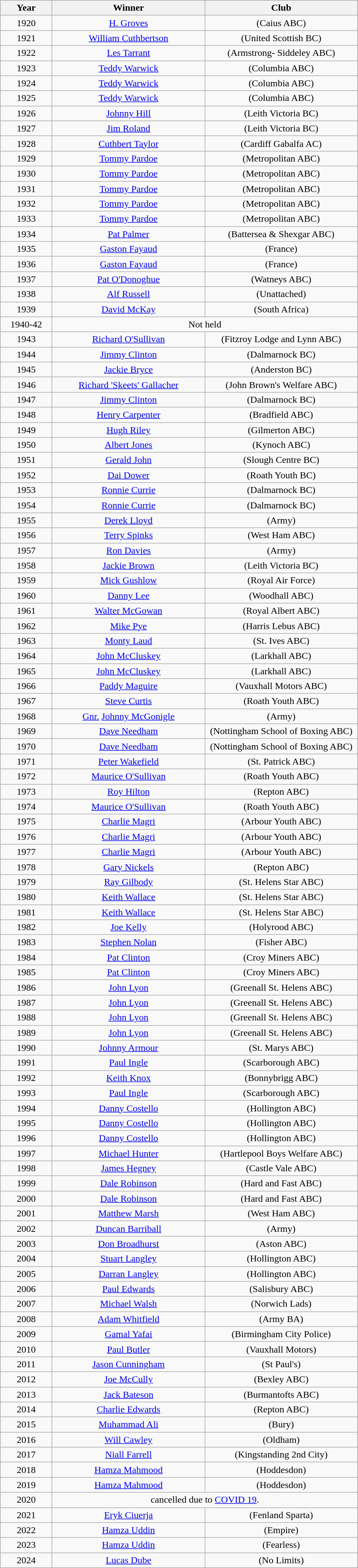<table class="wikitable" style="text-align:center">
<tr>
<th width=80>Year</th>
<th width=250>Winner</th>
<th width=250>Club</th>
</tr>
<tr>
<td>1920</td>
<td><a href='#'>H. Groves</a></td>
<td>(Caius ABC)</td>
</tr>
<tr>
<td>1921</td>
<td><a href='#'>William Cuthbertson</a></td>
<td>(United Scottish BC)</td>
</tr>
<tr>
<td>1922</td>
<td><a href='#'>Les Tarrant</a></td>
<td>(Armstrong- Siddeley ABC)</td>
</tr>
<tr>
<td>1923</td>
<td><a href='#'>Teddy Warwick</a></td>
<td>(Columbia ABC)</td>
</tr>
<tr>
<td>1924</td>
<td><a href='#'>Teddy Warwick</a></td>
<td>(Columbia ABC)</td>
</tr>
<tr>
<td>1925</td>
<td><a href='#'>Teddy Warwick</a></td>
<td>(Columbia ABC)</td>
</tr>
<tr>
<td>1926</td>
<td><a href='#'>Johnny Hill</a></td>
<td>(Leith Victoria BC)</td>
</tr>
<tr>
<td>1927</td>
<td><a href='#'>Jim Roland</a></td>
<td>(Leith Victoria BC)</td>
</tr>
<tr>
<td>1928</td>
<td><a href='#'>Cuthbert Taylor</a></td>
<td>(Cardiff Gabalfa AC)</td>
</tr>
<tr>
<td>1929</td>
<td><a href='#'>Tommy Pardoe</a></td>
<td>(Metropolitan ABC)</td>
</tr>
<tr>
<td>1930</td>
<td><a href='#'>Tommy Pardoe</a></td>
<td>(Metropolitan ABC)</td>
</tr>
<tr>
<td>1931</td>
<td><a href='#'>Tommy Pardoe</a></td>
<td>(Metropolitan ABC)</td>
</tr>
<tr>
<td>1932</td>
<td><a href='#'>Tommy Pardoe</a></td>
<td>(Metropolitan ABC)</td>
</tr>
<tr>
<td>1933</td>
<td><a href='#'>Tommy Pardoe</a></td>
<td>(Metropolitan ABC)</td>
</tr>
<tr>
<td>1934</td>
<td><a href='#'>Pat Palmer</a></td>
<td>(Battersea & Shexgar ABC)</td>
</tr>
<tr>
<td>1935</td>
<td><a href='#'>Gaston Fayaud</a></td>
<td>(France)</td>
</tr>
<tr>
<td>1936</td>
<td><a href='#'>Gaston Fayaud</a></td>
<td>(France)</td>
</tr>
<tr>
<td>1937</td>
<td><a href='#'>Pat O'Donoghue</a></td>
<td>(Watneys ABC)</td>
</tr>
<tr>
<td>1938</td>
<td><a href='#'>Alf Russell</a></td>
<td>(Unattached)</td>
</tr>
<tr>
<td>1939</td>
<td><a href='#'>David McKay</a></td>
<td>(South Africa)</td>
</tr>
<tr>
<td>1940-42</td>
<td colspan=2>Not held</td>
</tr>
<tr>
<td>1943</td>
<td><a href='#'>Richard O'Sullivan</a></td>
<td>(Fitzroy Lodge and Lynn ABC)</td>
</tr>
<tr>
<td>1944</td>
<td><a href='#'>Jimmy Clinton</a></td>
<td>(Dalmarnock BC)</td>
</tr>
<tr>
<td>1945</td>
<td><a href='#'>Jackie Bryce</a></td>
<td>(Anderston BC)</td>
</tr>
<tr>
<td>1946</td>
<td><a href='#'>Richard 'Skeets' Gallacher</a></td>
<td>(John Brown's Welfare ABC)</td>
</tr>
<tr>
<td>1947</td>
<td><a href='#'>Jimmy Clinton</a></td>
<td>(Dalmarnock BC)</td>
</tr>
<tr>
<td>1948</td>
<td><a href='#'>Henry Carpenter</a></td>
<td>(Bradfield ABC)</td>
</tr>
<tr>
<td>1949</td>
<td><a href='#'>Hugh Riley</a></td>
<td>(Gilmerton ABC)</td>
</tr>
<tr>
<td>1950</td>
<td><a href='#'>Albert Jones</a></td>
<td>(Kynoch ABC)</td>
</tr>
<tr>
<td>1951</td>
<td><a href='#'>Gerald John</a></td>
<td>(Slough Centre BC)</td>
</tr>
<tr>
<td>1952</td>
<td><a href='#'>Dai Dower</a></td>
<td>(Roath Youth BC)</td>
</tr>
<tr>
<td>1953</td>
<td><a href='#'>Ronnie Currie</a></td>
<td>(Dalmarnock BC)</td>
</tr>
<tr>
<td>1954</td>
<td><a href='#'>Ronnie Currie</a></td>
<td>(Dalmarnock BC)</td>
</tr>
<tr>
<td>1955</td>
<td><a href='#'>Derek Lloyd</a></td>
<td>(Army)</td>
</tr>
<tr>
<td>1956</td>
<td><a href='#'>Terry Spinks</a></td>
<td>(West Ham ABC)</td>
</tr>
<tr>
<td>1957</td>
<td><a href='#'>Ron Davies</a></td>
<td>(Army)</td>
</tr>
<tr>
<td>1958</td>
<td><a href='#'>Jackie Brown</a></td>
<td>(Leith Victoria BC)</td>
</tr>
<tr>
<td>1959</td>
<td><a href='#'>Mick Gushlow</a></td>
<td>(Royal Air Force)</td>
</tr>
<tr>
<td>1960</td>
<td><a href='#'>Danny Lee</a></td>
<td>(Woodhall ABC)</td>
</tr>
<tr>
<td>1961</td>
<td><a href='#'>Walter McGowan</a></td>
<td>(Royal Albert ABC)</td>
</tr>
<tr>
<td>1962</td>
<td><a href='#'>Mike Pye</a></td>
<td>(Harris Lebus ABC)</td>
</tr>
<tr>
<td>1963</td>
<td><a href='#'>Monty Laud</a></td>
<td>(St. Ives ABC)</td>
</tr>
<tr>
<td>1964</td>
<td><a href='#'>John McCluskey</a></td>
<td>(Larkhall ABC)</td>
</tr>
<tr>
<td>1965</td>
<td><a href='#'>John McCluskey</a></td>
<td>(Larkhall ABC)</td>
</tr>
<tr>
<td>1966</td>
<td><a href='#'>Paddy Maguire</a></td>
<td>(Vauxhall Motors ABC)</td>
</tr>
<tr>
<td>1967</td>
<td><a href='#'>Steve Curtis</a></td>
<td>(Roath Youth ABC)</td>
</tr>
<tr>
<td>1968</td>
<td><a href='#'>Gnr.</a> <a href='#'>Johnny McGonigle</a></td>
<td>(Army)</td>
</tr>
<tr>
<td>1969</td>
<td><a href='#'>Dave Needham</a></td>
<td>(Nottingham School of Boxing ABC)</td>
</tr>
<tr>
<td>1970</td>
<td><a href='#'>Dave Needham</a></td>
<td>(Nottingham School of Boxing ABC)</td>
</tr>
<tr>
<td>1971</td>
<td><a href='#'>Peter Wakefield</a></td>
<td>(St. Patrick ABC)</td>
</tr>
<tr>
<td>1972</td>
<td><a href='#'>Maurice O'Sullivan</a></td>
<td>(Roath Youth ABC)</td>
</tr>
<tr>
<td>1973</td>
<td><a href='#'>Roy Hilton</a></td>
<td>(Repton ABC)</td>
</tr>
<tr>
<td>1974</td>
<td><a href='#'>Maurice O'Sullivan</a></td>
<td>(Roath Youth ABC)</td>
</tr>
<tr>
<td>1975</td>
<td><a href='#'>Charlie Magri</a></td>
<td>(Arbour Youth ABC)</td>
</tr>
<tr>
<td>1976</td>
<td><a href='#'>Charlie Magri</a></td>
<td>(Arbour Youth ABC)</td>
</tr>
<tr>
<td>1977</td>
<td><a href='#'>Charlie Magri</a></td>
<td>(Arbour Youth ABC)</td>
</tr>
<tr>
<td>1978</td>
<td><a href='#'>Gary Nickels</a></td>
<td>(Repton ABC)</td>
</tr>
<tr>
<td>1979</td>
<td><a href='#'>Ray Gilbody</a></td>
<td>(St. Helens Star ABC)</td>
</tr>
<tr>
<td>1980</td>
<td><a href='#'>Keith Wallace</a></td>
<td>(St. Helens Star ABC)</td>
</tr>
<tr>
<td>1981</td>
<td><a href='#'>Keith Wallace</a></td>
<td>(St. Helens Star ABC)</td>
</tr>
<tr>
<td>1982</td>
<td><a href='#'>Joe Kelly</a></td>
<td>(Holyrood ABC)</td>
</tr>
<tr>
<td>1983</td>
<td><a href='#'>Stephen Nolan</a></td>
<td>(Fisher ABC)</td>
</tr>
<tr>
<td>1984</td>
<td><a href='#'>Pat Clinton</a></td>
<td>(Croy Miners ABC)</td>
</tr>
<tr>
<td>1985</td>
<td><a href='#'>Pat Clinton</a></td>
<td>(Croy Miners ABC)</td>
</tr>
<tr>
<td>1986</td>
<td><a href='#'>John Lyon</a></td>
<td>(Greenall St. Helens ABC)</td>
</tr>
<tr>
<td>1987</td>
<td><a href='#'>John Lyon</a></td>
<td>(Greenall St. Helens ABC)</td>
</tr>
<tr>
<td>1988</td>
<td><a href='#'>John Lyon</a></td>
<td>(Greenall St. Helens ABC)</td>
</tr>
<tr>
<td>1989</td>
<td><a href='#'>John Lyon</a></td>
<td>(Greenall St. Helens ABC)</td>
</tr>
<tr>
<td>1990</td>
<td><a href='#'>Johnny Armour</a></td>
<td>(St. Marys ABC)</td>
</tr>
<tr>
<td>1991</td>
<td><a href='#'>Paul Ingle</a></td>
<td>(Scarborough ABC)</td>
</tr>
<tr>
<td>1992</td>
<td><a href='#'>Keith Knox</a></td>
<td>(Bonnybrigg ABC)</td>
</tr>
<tr>
<td>1993</td>
<td><a href='#'>Paul Ingle</a></td>
<td>(Scarborough ABC)</td>
</tr>
<tr>
<td>1994</td>
<td><a href='#'>Danny Costello</a></td>
<td>(Hollington ABC)</td>
</tr>
<tr>
<td>1995</td>
<td><a href='#'>Danny Costello</a></td>
<td>(Hollington ABC)</td>
</tr>
<tr>
<td>1996</td>
<td><a href='#'>Danny Costello</a></td>
<td>(Hollington ABC)</td>
</tr>
<tr>
<td>1997</td>
<td><a href='#'>Michael Hunter</a></td>
<td>(Hartlepool Boys Welfare ABC)</td>
</tr>
<tr>
<td>1998</td>
<td><a href='#'>James Hegney</a></td>
<td>(Castle Vale ABC)</td>
</tr>
<tr>
<td>1999</td>
<td><a href='#'>Dale Robinson</a></td>
<td>(Hard and Fast ABC)</td>
</tr>
<tr>
<td>2000</td>
<td><a href='#'>Dale Robinson</a></td>
<td>(Hard and Fast ABC)</td>
</tr>
<tr>
<td>2001</td>
<td><a href='#'>Matthew Marsh</a></td>
<td>(West Ham ABC)</td>
</tr>
<tr>
<td>2002</td>
<td><a href='#'>Duncan Barriball</a></td>
<td>(Army)</td>
</tr>
<tr>
<td>2003</td>
<td><a href='#'>Don Broadhurst</a></td>
<td>(Aston ABC)</td>
</tr>
<tr>
<td>2004</td>
<td><a href='#'>Stuart Langley</a></td>
<td>(Hollington ABC)</td>
</tr>
<tr>
<td>2005</td>
<td><a href='#'>Darran Langley</a></td>
<td>(Hollington ABC)</td>
</tr>
<tr>
<td>2006</td>
<td><a href='#'>Paul Edwards</a></td>
<td>(Salisbury ABC)</td>
</tr>
<tr>
<td>2007</td>
<td><a href='#'>Michael Walsh</a></td>
<td>(Norwich Lads)</td>
</tr>
<tr>
<td>2008</td>
<td><a href='#'>Adam Whitfield</a></td>
<td>(Army BA)</td>
</tr>
<tr>
<td>2009</td>
<td><a href='#'>Gamal Yafai</a></td>
<td>(Birmingham City Police)</td>
</tr>
<tr>
<td>2010</td>
<td><a href='#'>Paul Butler</a></td>
<td>(Vauxhall Motors)</td>
</tr>
<tr>
<td>2011</td>
<td><a href='#'>Jason Cunningham</a></td>
<td>(St Paul's)</td>
</tr>
<tr>
<td>2012</td>
<td><a href='#'>Joe McCully</a></td>
<td>(Bexley ABC)</td>
</tr>
<tr>
<td>2013</td>
<td><a href='#'>Jack Bateson</a></td>
<td>(Burmantofts ABC)</td>
</tr>
<tr>
<td>2014</td>
<td><a href='#'>Charlie Edwards</a></td>
<td>(Repton ABC)</td>
</tr>
<tr>
<td>2015</td>
<td><a href='#'>Muhammad Ali</a></td>
<td>(Bury)</td>
</tr>
<tr>
<td>2016</td>
<td><a href='#'>Will Cawley</a></td>
<td>(Oldham)</td>
</tr>
<tr>
<td>2017</td>
<td><a href='#'>Niall Farrell</a></td>
<td>(Kingstanding 2nd City)</td>
</tr>
<tr>
<td>2018</td>
<td><a href='#'>Hamza Mahmood</a></td>
<td>(Hoddesdon)</td>
</tr>
<tr>
<td>2019</td>
<td><a href='#'>Hamza Mahmood</a></td>
<td>(Hoddesdon)</td>
</tr>
<tr>
<td>2020</td>
<td colspan=2>cancelled due to <a href='#'>COVID 19</a>.</td>
</tr>
<tr>
<td>2021</td>
<td><a href='#'>Eryk Ciuerja</a></td>
<td>(Fenland Sparta)</td>
</tr>
<tr>
<td>2022</td>
<td><a href='#'>Hamza Uddin</a></td>
<td>(Empire)</td>
</tr>
<tr>
<td>2023</td>
<td><a href='#'>Hamza Uddin</a></td>
<td>(Fearless)</td>
</tr>
<tr>
<td>2024</td>
<td><a href='#'>Lucas Dube</a></td>
<td>(No Limits)</td>
</tr>
</table>
